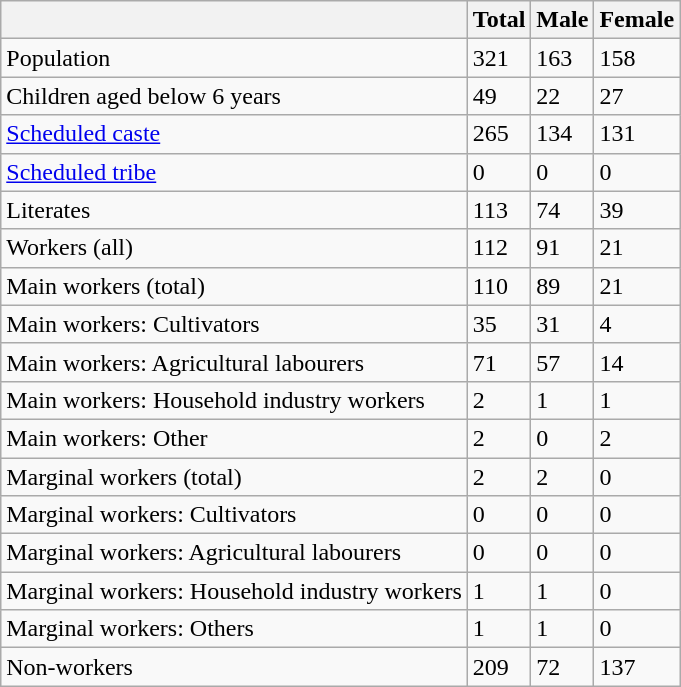<table class="wikitable sortable">
<tr>
<th></th>
<th>Total</th>
<th>Male</th>
<th>Female</th>
</tr>
<tr>
<td>Population</td>
<td>321</td>
<td>163</td>
<td>158</td>
</tr>
<tr>
<td>Children aged below 6 years</td>
<td>49</td>
<td>22</td>
<td>27</td>
</tr>
<tr>
<td><a href='#'>Scheduled caste</a></td>
<td>265</td>
<td>134</td>
<td>131</td>
</tr>
<tr>
<td><a href='#'>Scheduled tribe</a></td>
<td>0</td>
<td>0</td>
<td>0</td>
</tr>
<tr>
<td>Literates</td>
<td>113</td>
<td>74</td>
<td>39</td>
</tr>
<tr>
<td>Workers (all)</td>
<td>112</td>
<td>91</td>
<td>21</td>
</tr>
<tr>
<td>Main workers (total)</td>
<td>110</td>
<td>89</td>
<td>21</td>
</tr>
<tr>
<td>Main workers: Cultivators</td>
<td>35</td>
<td>31</td>
<td>4</td>
</tr>
<tr>
<td>Main workers: Agricultural labourers</td>
<td>71</td>
<td>57</td>
<td>14</td>
</tr>
<tr>
<td>Main workers: Household industry workers</td>
<td>2</td>
<td>1</td>
<td>1</td>
</tr>
<tr>
<td>Main workers: Other</td>
<td>2</td>
<td>0</td>
<td>2</td>
</tr>
<tr>
<td>Marginal workers (total)</td>
<td>2</td>
<td>2</td>
<td>0</td>
</tr>
<tr>
<td>Marginal workers: Cultivators</td>
<td>0</td>
<td>0</td>
<td>0</td>
</tr>
<tr>
<td>Marginal workers: Agricultural labourers</td>
<td>0</td>
<td>0</td>
<td>0</td>
</tr>
<tr>
<td>Marginal workers: Household industry workers</td>
<td>1</td>
<td>1</td>
<td>0</td>
</tr>
<tr>
<td>Marginal workers: Others</td>
<td>1</td>
<td>1</td>
<td>0</td>
</tr>
<tr>
<td>Non-workers</td>
<td>209</td>
<td>72</td>
<td>137</td>
</tr>
</table>
